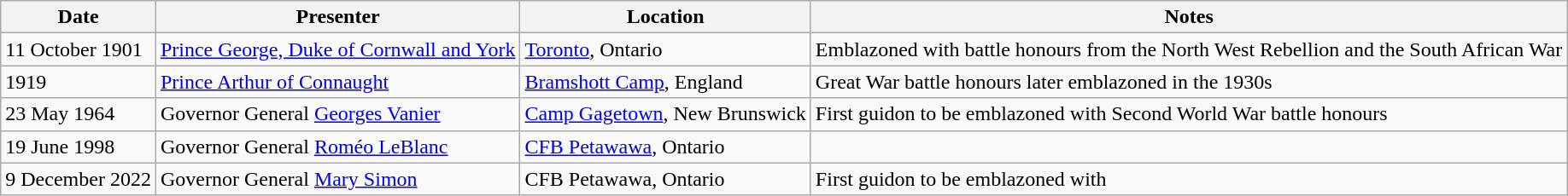<table class=wikitable>
<tr>
<th>Date</th>
<th>Presenter</th>
<th>Location</th>
<th>Notes</th>
</tr>
<tr>
<td>11 October 1901</td>
<td><a href='#'>Prince George, Duke of Cornwall and York</a></td>
<td><a href='#'>Toronto</a>, Ontario</td>
<td>Emblazoned with battle honours from the North West Rebellion and the South African War</td>
</tr>
<tr>
<td>1919</td>
<td><a href='#'>Prince Arthur of Connaught</a></td>
<td><a href='#'>Bramshott Camp</a>, England</td>
<td>Great War battle honours later emblazoned in the 1930s</td>
</tr>
<tr>
<td>23 May 1964</td>
<td>Governor General <a href='#'>Georges Vanier</a></td>
<td><a href='#'>Camp Gagetown</a>, New Brunswick</td>
<td>First guidon to be emblazoned with Second World War battle honours</td>
</tr>
<tr>
<td>19 June 1998</td>
<td>Governor General <a href='#'>Roméo LeBlanc</a></td>
<td><a href='#'>CFB Petawawa</a>, Ontario</td>
<td></td>
</tr>
<tr>
<td>9 December 2022</td>
<td>Governor General <a href='#'>Mary Simon</a></td>
<td>CFB Petawawa, Ontario</td>
<td>First guidon to be emblazoned with </td>
</tr>
</table>
